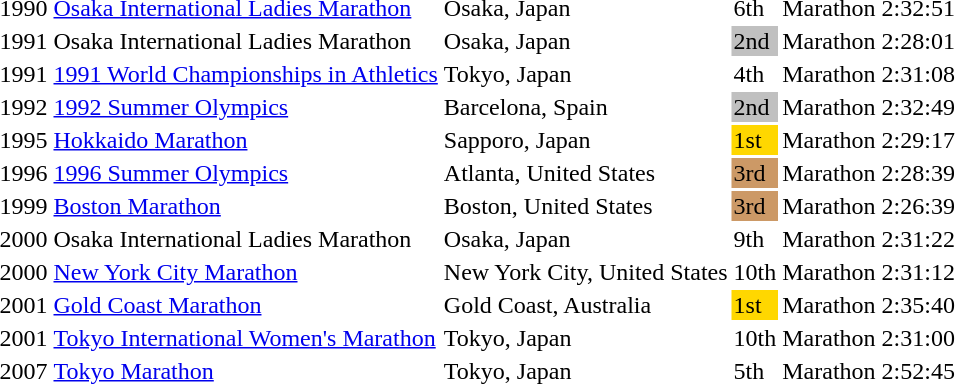<table>
<tr>
<td>1990</td>
<td><a href='#'>Osaka International Ladies Marathon</a></td>
<td>Osaka, Japan</td>
<td>6th</td>
<td>Marathon</td>
<td>2:32:51</td>
</tr>
<tr>
<td>1991</td>
<td>Osaka International Ladies Marathon</td>
<td>Osaka, Japan</td>
<td bgcolor="silver">2nd</td>
<td>Marathon</td>
<td>2:28:01</td>
</tr>
<tr>
<td>1991</td>
<td><a href='#'>1991 World Championships in Athletics</a></td>
<td>Tokyo, Japan</td>
<td>4th</td>
<td>Marathon</td>
<td>2:31:08</td>
</tr>
<tr>
<td>1992</td>
<td><a href='#'>1992 Summer Olympics</a></td>
<td>Barcelona, Spain</td>
<td bgcolor="silver">2nd</td>
<td>Marathon</td>
<td>2:32:49</td>
</tr>
<tr>
<td>1995</td>
<td><a href='#'>Hokkaido Marathon</a></td>
<td>Sapporo, Japan</td>
<td bgcolor="gold">1st</td>
<td>Marathon</td>
<td>2:29:17</td>
</tr>
<tr>
<td>1996</td>
<td><a href='#'>1996 Summer Olympics</a></td>
<td>Atlanta, United States</td>
<td bgcolor="cc9966">3rd</td>
<td>Marathon</td>
<td>2:28:39</td>
</tr>
<tr>
<td>1999</td>
<td><a href='#'>Boston Marathon</a></td>
<td>Boston, United States</td>
<td bgcolor="cc9966">3rd</td>
<td>Marathon</td>
<td>2:26:39</td>
</tr>
<tr>
<td>2000</td>
<td>Osaka International Ladies Marathon</td>
<td>Osaka, Japan</td>
<td>9th</td>
<td>Marathon</td>
<td>2:31:22</td>
</tr>
<tr>
<td>2000</td>
<td><a href='#'>New York City Marathon</a></td>
<td>New York City, United States</td>
<td>10th</td>
<td>Marathon</td>
<td>2:31:12</td>
</tr>
<tr>
<td>2001</td>
<td><a href='#'>Gold Coast Marathon</a></td>
<td>Gold Coast, Australia</td>
<td bgcolor="gold">1st</td>
<td>Marathon</td>
<td>2:35:40</td>
</tr>
<tr>
<td>2001</td>
<td><a href='#'>Tokyo International Women's Marathon</a></td>
<td>Tokyo, Japan</td>
<td>10th</td>
<td>Marathon</td>
<td>2:31:00</td>
</tr>
<tr>
<td>2007</td>
<td><a href='#'>Tokyo Marathon</a></td>
<td>Tokyo, Japan</td>
<td>5th</td>
<td>Marathon</td>
<td>2:52:45</td>
</tr>
</table>
